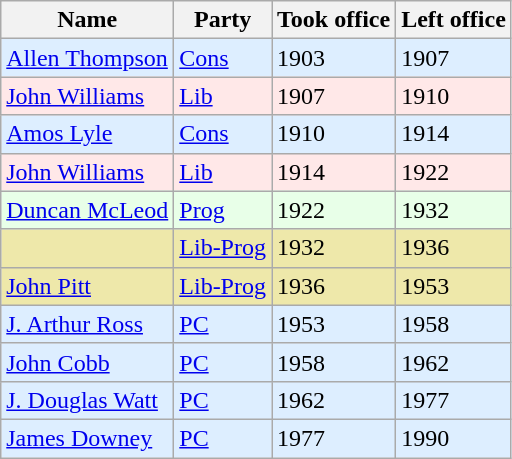<table class="wikitable">
<tr>
<th>Name</th>
<th>Party</th>
<th>Took office</th>
<th>Left office</th>
</tr>
<tr bgcolor=#DDEEFF>
<td><a href='#'>Allen Thompson</a></td>
<td><a href='#'>Cons</a></td>
<td>1903</td>
<td>1907</td>
</tr>
<tr bgcolor=#FFE8E8>
<td><a href='#'>John Williams</a></td>
<td><a href='#'>Lib</a></td>
<td>1907</td>
<td>1910</td>
</tr>
<tr bgcolor=#DDEEFF>
<td><a href='#'>Amos Lyle</a></td>
<td><a href='#'>Cons</a></td>
<td>1910</td>
<td>1914</td>
</tr>
<tr bgcolor=#FFE8E8>
<td><a href='#'>John Williams</a></td>
<td><a href='#'>Lib</a></td>
<td>1914</td>
<td>1922</td>
</tr>
<tr bgcolor=#E8FFE8>
<td><a href='#'>Duncan McLeod</a></td>
<td><a href='#'>Prog</a></td>
<td>1922</td>
<td>1932</td>
</tr>
<tr bgcolor=#eee8aa>
<td></td>
<td><a href='#'>Lib-Prog</a></td>
<td>1932</td>
<td>1936</td>
</tr>
<tr bgcolor=#eee8aa>
<td><a href='#'>John Pitt</a></td>
<td><a href='#'>Lib-Prog</a></td>
<td>1936</td>
<td>1953</td>
</tr>
<tr bgcolor=#DDEEFF>
<td><a href='#'>J. Arthur Ross</a></td>
<td><a href='#'>PC</a></td>
<td>1953</td>
<td>1958</td>
</tr>
<tr bgcolor=#DDEEFF>
<td><a href='#'>John Cobb</a></td>
<td><a href='#'>PC</a></td>
<td>1958</td>
<td>1962</td>
</tr>
<tr bgcolor=#DDEEFF>
<td><a href='#'>J. Douglas Watt</a></td>
<td><a href='#'>PC</a></td>
<td>1962</td>
<td>1977</td>
</tr>
<tr bgcolor=#DDEEFF>
<td><a href='#'>James Downey</a></td>
<td><a href='#'>PC</a></td>
<td>1977</td>
<td>1990</td>
</tr>
</table>
